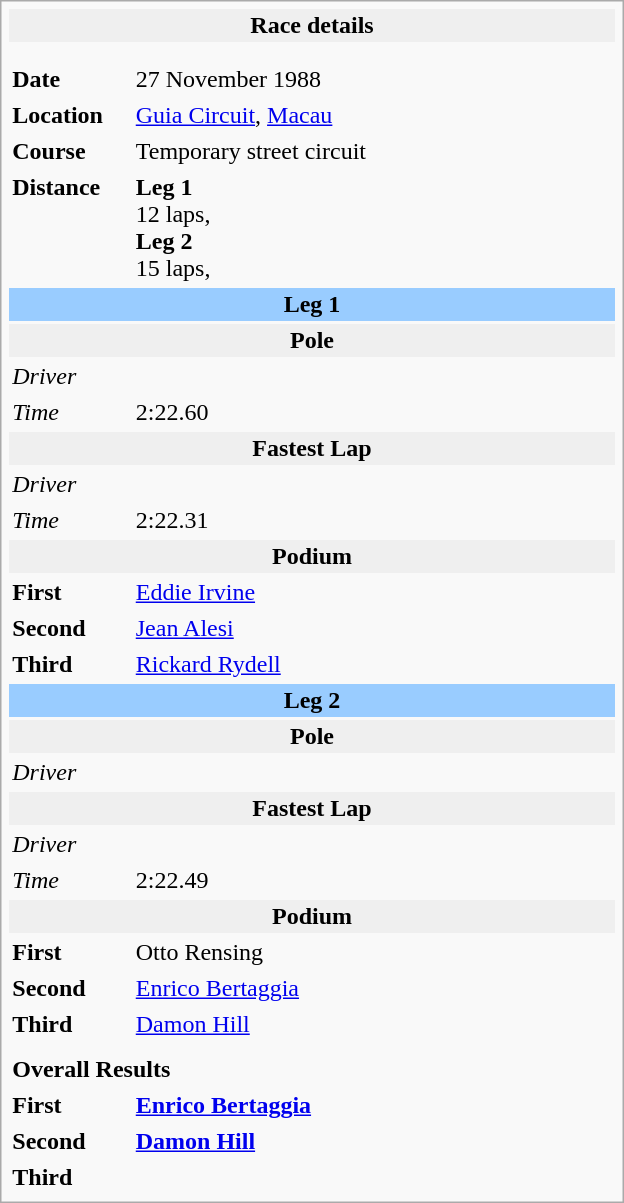<table class="infobox" align="right" cellpadding="2" style="float:right; width: 26em; ">
<tr>
<th colspan="2" bgcolor="#efefef">Race details</th>
</tr>
<tr>
<td colspan="2" style="text-align:center;"></td>
</tr>
<tr>
<td colspan="2" style="text-align:center;"></td>
</tr>
<tr>
<td style="width: 20%;"><strong>Date</strong></td>
<td>27 November 1988</td>
</tr>
<tr>
<td><strong>Location</strong></td>
<td><a href='#'>Guia Circuit</a>, <a href='#'>Macau</a></td>
</tr>
<tr>
<td><strong>Course</strong></td>
<td>Temporary street circuit<br></td>
</tr>
<tr>
<td><strong>Distance</strong></td>
<td><strong>Leg 1</strong><br>12 laps, <br><strong>Leg 2</strong><br>15 laps, </td>
</tr>
<tr>
<td colspan="2" style="text-align:center; background-color:#99ccff"><strong>Leg 1</strong></td>
</tr>
<tr>
<th colspan="2" bgcolor="#efefef">Pole</th>
</tr>
<tr>
<td><em>Driver</em></td>
<td></td>
</tr>
<tr>
<td><em>Time</em></td>
<td>2:22.60</td>
</tr>
<tr>
<th colspan="2" bgcolor="#efefef">Fastest Lap</th>
</tr>
<tr>
<td><em>Driver</em></td>
<td></td>
</tr>
<tr>
<td><em>Time</em></td>
<td>2:22.31</td>
</tr>
<tr>
<th colspan="2" bgcolor="#efefef">Podium</th>
</tr>
<tr>
<td><strong>First</strong></td>
<td> <a href='#'>Eddie Irvine</a></td>
</tr>
<tr>
<td><strong>Second</strong></td>
<td> <a href='#'>Jean Alesi</a></td>
</tr>
<tr>
<td><strong>Third</strong></td>
<td> <a href='#'>Rickard Rydell</a></td>
</tr>
<tr>
<td colspan="2" style="text-align:center; background-color:#99ccff"><strong>Leg 2</strong></td>
</tr>
<tr>
<th colspan="2" bgcolor="#efefef">Pole</th>
</tr>
<tr>
<td><em>Driver</em></td>
<td></td>
</tr>
<tr>
<th colspan="2" bgcolor="#efefef">Fastest Lap</th>
</tr>
<tr>
<td><em>Driver</em></td>
<td></td>
</tr>
<tr>
<td><em>Time</em></td>
<td>2:22.49</td>
</tr>
<tr>
<th colspan="2" bgcolor="#efefef">Podium</th>
</tr>
<tr>
<td><strong>First</strong></td>
<td> Otto Rensing</td>
</tr>
<tr>
<td><strong>Second</strong></td>
<td> <a href='#'>Enrico Bertaggia</a></td>
</tr>
<tr>
<td><strong>Third</strong></td>
<td> <a href='#'>Damon Hill</a></td>
</tr>
<tr>
<td></td>
<td></td>
</tr>
<tr>
<td colspan="2"><strong>Overall Results</strong></td>
</tr>
<tr>
<td><strong>First</strong></td>
<td><strong> <a href='#'>Enrico Bertaggia</a></strong></td>
</tr>
<tr>
<td><strong>Second</strong></td>
<td><strong> <a href='#'>Damon Hill</a></strong></td>
</tr>
<tr>
<td><strong>Third</strong></td>
<td><strong> </strong></td>
</tr>
</table>
